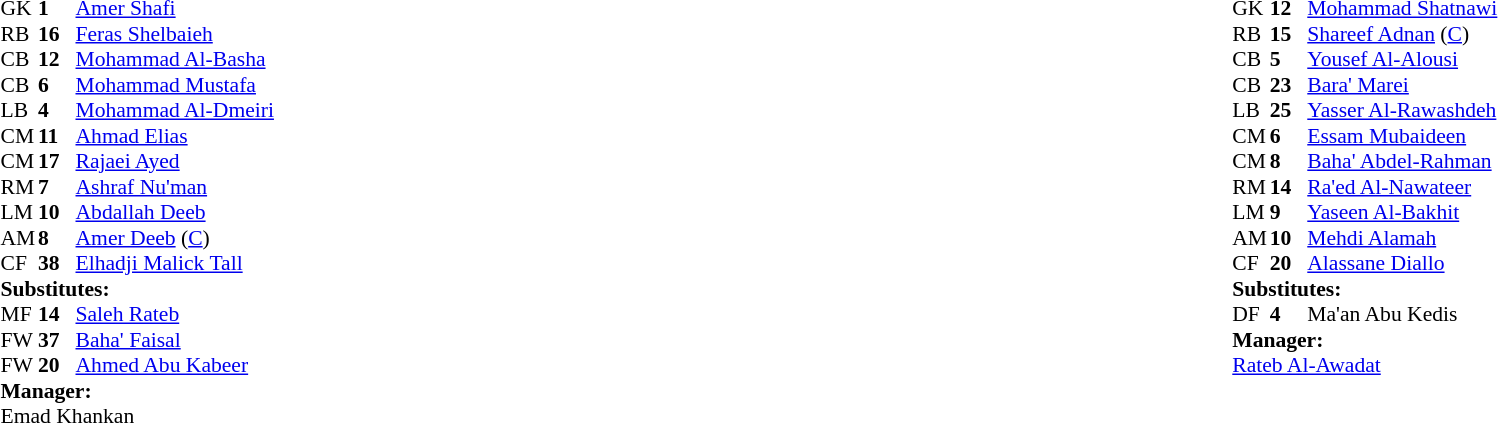<table width="100%">
<tr>
<td valign="top" width="40%"><br><table style="font-size:90%" cellspacing="0" cellpadding="0">
<tr>
<th width=25></th>
<th width=25></th>
</tr>
<tr>
<td>GK</td>
<td><strong>1</strong></td>
<td> <a href='#'>Amer Shafi</a></td>
</tr>
<tr>
<td>RB</td>
<td><strong>16</strong></td>
<td> <a href='#'>Feras Shelbaieh</a></td>
</tr>
<tr>
<td>CB</td>
<td><strong>12</strong></td>
<td> <a href='#'>Mohammad Al-Basha</a></td>
</tr>
<tr>
<td>CB</td>
<td><strong>6</strong></td>
<td> <a href='#'>Mohammad Mustafa</a></td>
</tr>
<tr>
<td>LB</td>
<td><strong>4</strong></td>
<td> <a href='#'>Mohammad Al-Dmeiri</a></td>
</tr>
<tr>
<td>CM</td>
<td><strong>11</strong></td>
<td> <a href='#'>Ahmad Elias</a></td>
<td></td>
</tr>
<tr>
<td>CM</td>
<td><strong>17</strong></td>
<td> <a href='#'>Rajaei Ayed</a></td>
</tr>
<tr>
<td>RM</td>
<td><strong>7</strong></td>
<td> <a href='#'>Ashraf Nu'man</a></td>
<td></td>
</tr>
<tr>
<td>LM</td>
<td><strong>10</strong></td>
<td> <a href='#'>Abdallah Deeb</a></td>
</tr>
<tr>
<td>AM</td>
<td><strong>8</strong></td>
<td> <a href='#'>Amer Deeb</a> (<a href='#'>C</a>)</td>
<td></td>
</tr>
<tr>
<td>CF</td>
<td><strong>38</strong></td>
<td> <a href='#'>Elhadji Malick Tall</a></td>
</tr>
<tr>
<td colspan=3><strong>Substitutes:</strong></td>
</tr>
<tr>
<td>MF</td>
<td><strong>14</strong></td>
<td> <a href='#'>Saleh Rateb</a></td>
<td></td>
</tr>
<tr>
<td>FW</td>
<td><strong>37</strong></td>
<td> <a href='#'>Baha' Faisal</a></td>
<td></td>
</tr>
<tr>
<td>FW</td>
<td><strong>20</strong></td>
<td> <a href='#'>Ahmed Abu Kabeer</a></td>
<td></td>
</tr>
<tr>
<td colspan=3><strong>Manager:</strong></td>
</tr>
<tr>
<td colspan=3> Emad Khankan</td>
</tr>
</table>
</td>
<td valign="top" width="50%"><br><table style="font-size:90%; margin:auto" cellspacing="0" cellpadding="0">
<tr>
<th width=25></th>
<th width=25></th>
</tr>
<tr>
<td>GK</td>
<td><strong>12</strong></td>
<td> <a href='#'>Mohammad Shatnawi</a></td>
</tr>
<tr>
<td>RB</td>
<td><strong>15</strong></td>
<td> <a href='#'>Shareef Adnan</a> (<a href='#'>C</a>)</td>
<td></td>
</tr>
<tr>
<td>CB</td>
<td><strong>5</strong></td>
<td> <a href='#'>Yousef Al-Alousi</a></td>
</tr>
<tr>
<td>CB</td>
<td><strong>23</strong></td>
<td> <a href='#'>Bara' Marei</a></td>
</tr>
<tr>
<td>LB</td>
<td><strong>25</strong></td>
<td> <a href='#'>Yasser Al-Rawashdeh</a></td>
<td></td>
</tr>
<tr>
<td>CM</td>
<td><strong>6</strong></td>
<td> <a href='#'>Essam Mubaideen</a></td>
<td></td>
</tr>
<tr>
<td>CM</td>
<td><strong>8</strong></td>
<td> <a href='#'>Baha' Abdel-Rahman</a></td>
</tr>
<tr>
<td>RM</td>
<td><strong>14</strong></td>
<td> <a href='#'>Ra'ed Al-Nawateer</a></td>
<td></td>
</tr>
<tr>
<td>LM</td>
<td><strong>9</strong></td>
<td> <a href='#'>Yaseen Al-Bakhit</a></td>
</tr>
<tr>
<td>AM</td>
<td><strong>10</strong></td>
<td> <a href='#'>Mehdi Alamah</a></td>
</tr>
<tr>
<td>CF</td>
<td><strong>20</strong></td>
<td> <a href='#'>Alassane Diallo</a></td>
<td></td>
</tr>
<tr>
<td colspan=3><strong>Substitutes:</strong></td>
</tr>
<tr>
<td>DF</td>
<td><strong>4</strong></td>
<td> Ma'an Abu Kedis</td>
<td></td>
</tr>
<tr>
<td colspan=3><strong>Manager:</strong></td>
</tr>
<tr>
<td colspan=3> <a href='#'>Rateb Al-Awadat</a></td>
</tr>
</table>
</td>
</tr>
</table>
